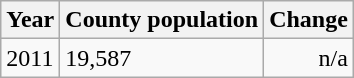<table class="wikitable">
<tr>
<th>Year</th>
<th>County population</th>
<th>Change</th>
</tr>
<tr>
<td>2011</td>
<td>19,587</td>
<td align="right">n/a</td>
</tr>
</table>
